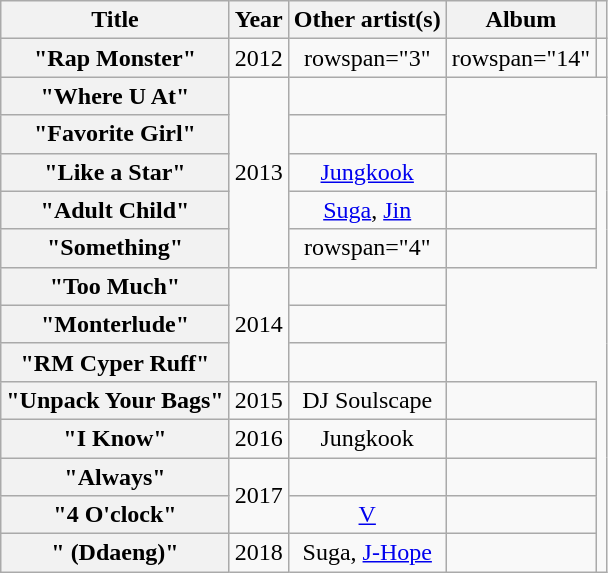<table class="wikitable plainrowheaders" style="text-align:center;">
<tr>
<th scope="col">Title</th>
<th scope="col">Year</th>
<th scope="col">Other artist(s)</th>
<th scope="col">Album</th>
<th scope="col"></th>
</tr>
<tr>
<th scope="row">"Rap Monster"</th>
<td rowspan="row">2012</td>
<td>rowspan="3" </td>
<td>rowspan="14" </td>
<td></td>
</tr>
<tr>
<th scope="row">"Where U At"</th>
<td rowspan="5">2013</td>
<td></td>
</tr>
<tr>
<th scope="row">"Favorite Girl"</th>
<td></td>
</tr>
<tr>
<th scope="row">"Like a Star"</th>
<td><a href='#'>Jungkook</a></td>
<td></td>
</tr>
<tr>
<th scope="row">"Adult Child"</th>
<td><a href='#'>Suga</a>, <a href='#'>Jin</a></td>
<td></td>
</tr>
<tr>
<th scope="row">"Something"</th>
<td>rowspan="4" </td>
<td></td>
</tr>
<tr>
<th scope="row">"Too Much"</th>
<td rowspan="3">2014</td>
<td></td>
</tr>
<tr>
<th scope="row">"Monterlude"</th>
<td></td>
</tr>
<tr>
<th scope="row">"RM Cyper Ruff"</th>
<td></td>
</tr>
<tr>
<th scope="row">"Unpack Your Bags"</th>
<td>2015</td>
<td>DJ Soulscape</td>
<td></td>
</tr>
<tr>
<th scope="row">"I Know"</th>
<td>2016</td>
<td>Jungkook</td>
<td></td>
</tr>
<tr>
<th scope="row">"Always"</th>
<td rowspan="2">2017</td>
<td></td>
<td></td>
</tr>
<tr>
<th scope="row">"4 O'clock"</th>
<td><a href='#'>V</a></td>
<td></td>
</tr>
<tr>
<th scope="row">" (Ddaeng)"</th>
<td>2018</td>
<td>Suga, <a href='#'>J-Hope</a></td>
<td></td>
</tr>
</table>
